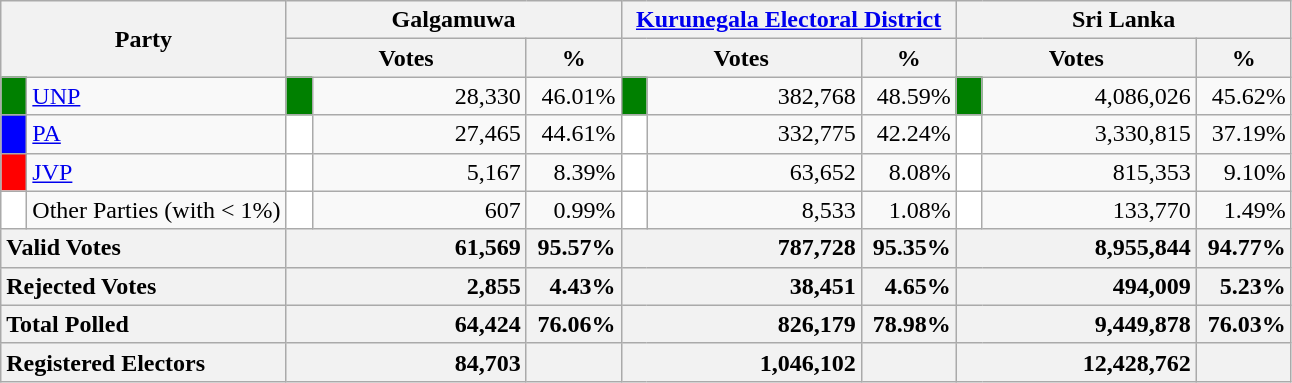<table class="wikitable">
<tr>
<th colspan="2" width="144px"rowspan="2">Party</th>
<th colspan="3" width="216px">Galgamuwa</th>
<th colspan="3" width="216px"><a href='#'>Kurunegala Electoral District</a></th>
<th colspan="3" width="216px">Sri Lanka</th>
</tr>
<tr>
<th colspan="2" width="144px">Votes</th>
<th>%</th>
<th colspan="2" width="144px">Votes</th>
<th>%</th>
<th colspan="2" width="144px">Votes</th>
<th>%</th>
</tr>
<tr>
<td style="background-color:green;" width="10px"></td>
<td style="text-align:left;"><a href='#'>UNP</a></td>
<td style="background-color:green;" width="10px"></td>
<td style="text-align:right;">28,330</td>
<td style="text-align:right;">46.01%</td>
<td style="background-color:green;" width="10px"></td>
<td style="text-align:right;">382,768</td>
<td style="text-align:right;">48.59%</td>
<td style="background-color:green;" width="10px"></td>
<td style="text-align:right;">4,086,026</td>
<td style="text-align:right;">45.62%</td>
</tr>
<tr>
<td style="background-color:blue;" width="10px"></td>
<td style="text-align:left;"><a href='#'>PA</a></td>
<td style="background-color:white;" width="10px"></td>
<td style="text-align:right;">27,465</td>
<td style="text-align:right;">44.61%</td>
<td style="background-color:white;" width="10px"></td>
<td style="text-align:right;">332,775</td>
<td style="text-align:right;">42.24%</td>
<td style="background-color:white;" width="10px"></td>
<td style="text-align:right;">3,330,815</td>
<td style="text-align:right;">37.19%</td>
</tr>
<tr>
<td style="background-color:red;" width="10px"></td>
<td style="text-align:left;"><a href='#'>JVP</a></td>
<td style="background-color:white;" width="10px"></td>
<td style="text-align:right;">5,167</td>
<td style="text-align:right;">8.39%</td>
<td style="background-color:white;" width="10px"></td>
<td style="text-align:right;">63,652</td>
<td style="text-align:right;">8.08%</td>
<td style="background-color:white;" width="10px"></td>
<td style="text-align:right;">815,353</td>
<td style="text-align:right;">9.10%</td>
</tr>
<tr>
<td style="background-color:white;" width="10px"></td>
<td style="text-align:left;">Other Parties (with < 1%)</td>
<td style="background-color:white;" width="10px"></td>
<td style="text-align:right;">607</td>
<td style="text-align:right;">0.99%</td>
<td style="background-color:white;" width="10px"></td>
<td style="text-align:right;">8,533</td>
<td style="text-align:right;">1.08%</td>
<td style="background-color:white;" width="10px"></td>
<td style="text-align:right;">133,770</td>
<td style="text-align:right;">1.49%</td>
</tr>
<tr>
<th colspan="2" width="144px"style="text-align:left;">Valid Votes</th>
<th style="text-align:right;"colspan="2" width="144px">61,569</th>
<th style="text-align:right;">95.57%</th>
<th style="text-align:right;"colspan="2" width="144px">787,728</th>
<th style="text-align:right;">95.35%</th>
<th style="text-align:right;"colspan="2" width="144px">8,955,844</th>
<th style="text-align:right;">94.77%</th>
</tr>
<tr>
<th colspan="2" width="144px"style="text-align:left;">Rejected Votes</th>
<th style="text-align:right;"colspan="2" width="144px">2,855</th>
<th style="text-align:right;">4.43%</th>
<th style="text-align:right;"colspan="2" width="144px">38,451</th>
<th style="text-align:right;">4.65%</th>
<th style="text-align:right;"colspan="2" width="144px">494,009</th>
<th style="text-align:right;">5.23%</th>
</tr>
<tr>
<th colspan="2" width="144px"style="text-align:left;">Total Polled</th>
<th style="text-align:right;"colspan="2" width="144px">64,424</th>
<th style="text-align:right;">76.06%</th>
<th style="text-align:right;"colspan="2" width="144px">826,179</th>
<th style="text-align:right;">78.98%</th>
<th style="text-align:right;"colspan="2" width="144px">9,449,878</th>
<th style="text-align:right;">76.03%</th>
</tr>
<tr>
<th colspan="2" width="144px"style="text-align:left;">Registered Electors</th>
<th style="text-align:right;"colspan="2" width="144px">84,703</th>
<th></th>
<th style="text-align:right;"colspan="2" width="144px">1,046,102</th>
<th></th>
<th style="text-align:right;"colspan="2" width="144px">12,428,762</th>
<th></th>
</tr>
</table>
